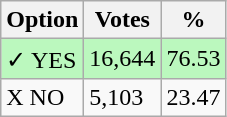<table class="wikitable">
<tr>
<th>Option</th>
<th>Votes</th>
<th>%</th>
</tr>
<tr>
<td style=background:#bbf8be>✓ YES</td>
<td style=background:#bbf8be>16,644</td>
<td style=background:#bbf8be>76.53</td>
</tr>
<tr>
<td>X NO</td>
<td>5,103</td>
<td>23.47</td>
</tr>
</table>
